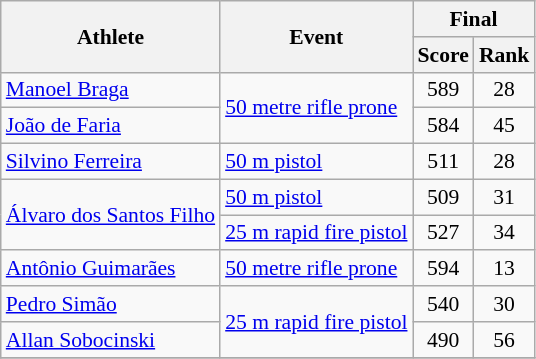<table class="wikitable" style="font-size:90%">
<tr>
<th rowspan="2">Athlete</th>
<th rowspan="2">Event</th>
<th colspan="2">Final</th>
</tr>
<tr>
<th>Score</th>
<th>Rank</th>
</tr>
<tr>
<td rowspan=1><a href='#'>Manoel Braga</a></td>
<td rowspan=2><a href='#'>50 metre rifle prone</a></td>
<td align="center">589</td>
<td align="center">28</td>
</tr>
<tr>
<td rowspan=1><a href='#'>João de Faria</a></td>
<td align="center">584</td>
<td align="center">45</td>
</tr>
<tr>
<td rowspan=1><a href='#'>Silvino Ferreira</a></td>
<td rowspan=1><a href='#'>50 m pistol</a></td>
<td align="center">511</td>
<td align="center">28</td>
</tr>
<tr>
<td rowspan=2><a href='#'>Álvaro dos Santos Filho</a></td>
<td rowspan=1><a href='#'>50 m pistol</a></td>
<td align="center">509</td>
<td align="center">31</td>
</tr>
<tr>
<td rowspan=1><a href='#'>25 m rapid fire pistol</a></td>
<td align="center">527</td>
<td align="center">34</td>
</tr>
<tr>
<td rowspan=1><a href='#'>Antônio Guimarães</a></td>
<td rowspan=1><a href='#'>50 metre rifle prone</a></td>
<td align="center">594</td>
<td align="center">13</td>
</tr>
<tr>
<td rowspan=1><a href='#'>Pedro Simão</a></td>
<td rowspan=2><a href='#'>25 m rapid fire pistol</a></td>
<td align="center">540</td>
<td align="center">30</td>
</tr>
<tr>
<td rowspan=1><a href='#'>Allan Sobocinski</a></td>
<td align="center">490</td>
<td align="center">56</td>
</tr>
<tr>
</tr>
</table>
